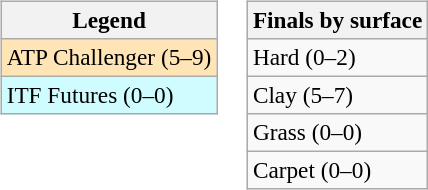<table>
<tr valign=top>
<td><br><table class=wikitable style=font-size:97%>
<tr>
<th>Legend</th>
</tr>
<tr bgcolor=moccasin>
<td>ATP Challenger (5–9)</td>
</tr>
<tr bgcolor=cffcff>
<td>ITF Futures (0–0)</td>
</tr>
</table>
</td>
<td><br><table class=wikitable style=font-size:97%>
<tr>
<th>Finals by surface</th>
</tr>
<tr>
<td>Hard (0–2)</td>
</tr>
<tr>
<td>Clay (5–7)</td>
</tr>
<tr>
<td>Grass (0–0)</td>
</tr>
<tr>
<td>Carpet (0–0)</td>
</tr>
</table>
</td>
</tr>
</table>
